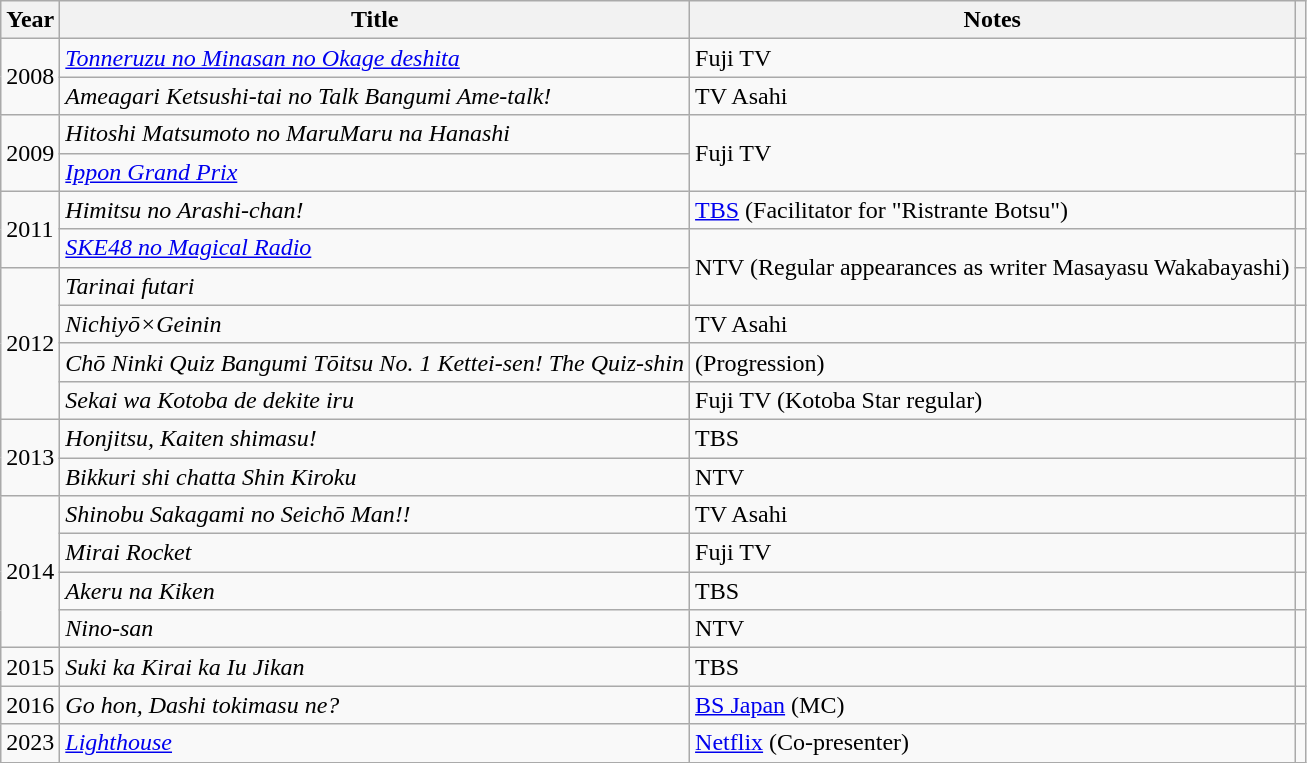<table class="wikitable">
<tr>
<th>Year</th>
<th>Title</th>
<th>Notes</th>
<th></th>
</tr>
<tr>
<td rowspan="2">2008</td>
<td><em><a href='#'>Tonneruzu no Minasan no Okage deshita</a></em></td>
<td>Fuji TV</td>
<td></td>
</tr>
<tr>
<td><em>Ameagari Ketsushi-tai no Talk Bangumi Ame-talk!</em></td>
<td>TV Asahi</td>
<td></td>
</tr>
<tr>
<td rowspan="2">2009</td>
<td><em>Hitoshi Matsumoto no MaruMaru na Hanashi</em></td>
<td rowspan="2">Fuji TV</td>
<td></td>
</tr>
<tr>
<td><em><a href='#'>Ippon Grand Prix</a></em></td>
<td></td>
</tr>
<tr>
<td rowspan="2">2011</td>
<td><em>Himitsu no Arashi-chan!</em></td>
<td><a href='#'>TBS</a> (Facilitator for "Ristrante Botsu")</td>
<td></td>
</tr>
<tr>
<td><em><a href='#'>SKE48 no Magical Radio</a></em></td>
<td rowspan="2">NTV (Regular appearances as writer Masayasu Wakabayashi)</td>
<td></td>
</tr>
<tr>
<td rowspan="4">2012</td>
<td><em>Tarinai futari</em></td>
<td></td>
</tr>
<tr>
<td><em>Nichiyō×Geinin</em></td>
<td>TV Asahi</td>
<td></td>
</tr>
<tr>
<td><em>Chō Ninki Quiz Bangumi Tōitsu No. 1 Kettei-sen! The Quiz-shin</em></td>
<td>(Progression)</td>
<td></td>
</tr>
<tr>
<td><em>Sekai wa Kotoba de dekite iru</em></td>
<td>Fuji TV (Kotoba Star regular)</td>
<td></td>
</tr>
<tr>
<td rowspan="2">2013</td>
<td><em>Honjitsu, Kaiten shimasu!</em></td>
<td>TBS</td>
<td></td>
</tr>
<tr>
<td><em>Bikkuri shi chatta Shin Kiroku</em></td>
<td>NTV</td>
<td></td>
</tr>
<tr>
<td rowspan="4">2014</td>
<td><em>Shinobu Sakagami no Seichō Man!!</em></td>
<td>TV Asahi</td>
<td></td>
</tr>
<tr>
<td><em>Mirai Rocket</em></td>
<td>Fuji TV</td>
<td></td>
</tr>
<tr>
<td><em>Akeru na Kiken</em></td>
<td>TBS</td>
<td></td>
</tr>
<tr>
<td><em>Nino-san</em></td>
<td>NTV</td>
<td></td>
</tr>
<tr>
<td>2015</td>
<td><em>Suki ka Kirai ka Iu Jikan</em></td>
<td>TBS</td>
<td></td>
</tr>
<tr>
<td>2016</td>
<td><em>Go hon, Dashi tokimasu ne?</em></td>
<td><a href='#'>BS Japan</a> (MC)</td>
<td></td>
</tr>
<tr>
<td>2023</td>
<td><em><a href='#'>Lighthouse</a></em></td>
<td><a href='#'>Netflix</a> (Co-presenter)</td>
<td></td>
</tr>
</table>
